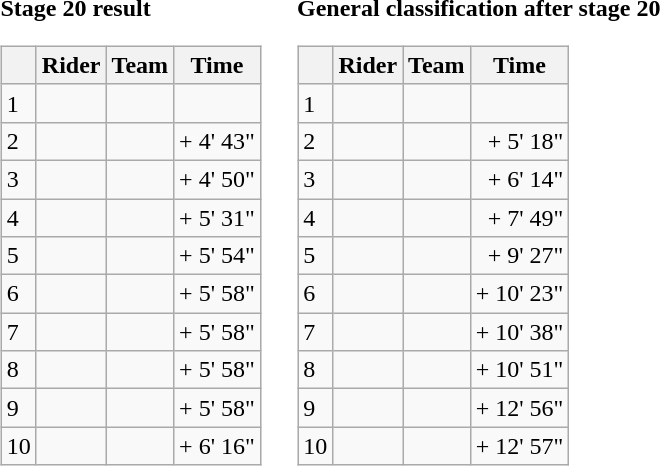<table>
<tr>
<td><strong>Stage 20 result</strong><br><table class="wikitable">
<tr>
<th></th>
<th>Rider</th>
<th>Team</th>
<th>Time</th>
</tr>
<tr>
<td>1</td>
<td></td>
<td></td>
<td align="right"></td>
</tr>
<tr>
<td>2</td>
<td></td>
<td></td>
<td align="right">+ 4' 43"</td>
</tr>
<tr>
<td>3</td>
<td></td>
<td></td>
<td align="right">+ 4' 50"</td>
</tr>
<tr>
<td>4</td>
<td></td>
<td></td>
<td align="right">+ 5' 31"</td>
</tr>
<tr>
<td>5</td>
<td></td>
<td></td>
<td align="right">+ 5' 54"</td>
</tr>
<tr>
<td>6</td>
<td></td>
<td></td>
<td align="right">+ 5' 58"</td>
</tr>
<tr>
<td>7</td>
<td></td>
<td></td>
<td align="right">+ 5' 58"</td>
</tr>
<tr>
<td>8</td>
<td> </td>
<td></td>
<td align="right">+ 5' 58"</td>
</tr>
<tr>
<td>9</td>
<td></td>
<td></td>
<td align="right">+ 5' 58"</td>
</tr>
<tr>
<td>10</td>
<td> </td>
<td></td>
<td align="right">+ 6' 16"</td>
</tr>
</table>
</td>
<td></td>
<td><strong>General classification after stage 20</strong><br><table class="wikitable">
<tr>
<th></th>
<th>Rider</th>
<th>Team</th>
<th>Time</th>
</tr>
<tr>
<td>1</td>
<td> </td>
<td></td>
<td align="right"></td>
</tr>
<tr>
<td>2</td>
<td></td>
<td></td>
<td align="right">+ 5' 18"</td>
</tr>
<tr>
<td>3</td>
<td></td>
<td></td>
<td align="right">+ 6' 14"</td>
</tr>
<tr>
<td>4</td>
<td></td>
<td></td>
<td align="right">+ 7' 49"</td>
</tr>
<tr>
<td>5</td>
<td></td>
<td></td>
<td align="right">+ 9' 27"</td>
</tr>
<tr>
<td>6</td>
<td></td>
<td></td>
<td align="right">+ 10' 23"</td>
</tr>
<tr>
<td>7</td>
<td> </td>
<td></td>
<td align="right">+ 10' 38"</td>
</tr>
<tr>
<td>8</td>
<td></td>
<td></td>
<td align="right">+ 10' 51"</td>
</tr>
<tr>
<td>9</td>
<td></td>
<td></td>
<td align="right">+ 12' 56"</td>
</tr>
<tr>
<td>10</td>
<td></td>
<td></td>
<td align="right">+ 12' 57"</td>
</tr>
</table>
</td>
</tr>
</table>
